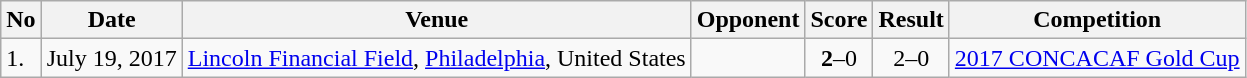<table class="wikitable">
<tr>
<th>No</th>
<th>Date</th>
<th>Venue</th>
<th>Opponent</th>
<th>Score</th>
<th>Result</th>
<th>Competition</th>
</tr>
<tr>
<td>1.</td>
<td>July 19, 2017</td>
<td><a href='#'>Lincoln Financial Field</a>, <a href='#'>Philadelphia</a>, United States</td>
<td></td>
<td align=center><strong>2</strong>–0</td>
<td align=center>2–0</td>
<td><a href='#'>2017 CONCACAF Gold Cup</a></td>
</tr>
</table>
